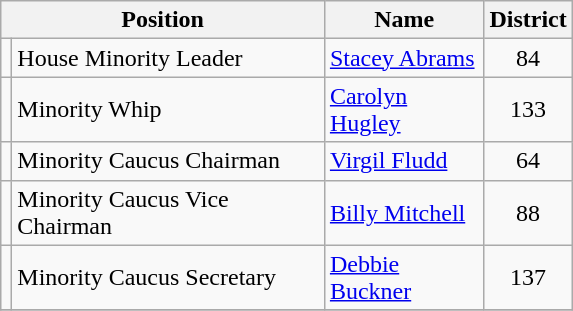<table class="wikitable">
<tr>
<th colspan=2 align=center>Position</th>
<th align="center" width="99">Name</th>
<th align=center>District</th>
</tr>
<tr>
<td></td>
<td width="201">House Minority Leader</td>
<td><a href='#'>Stacey Abrams</a></td>
<td align=center>84</td>
</tr>
<tr>
<td></td>
<td>Minority Whip</td>
<td><a href='#'>Carolyn Hugley</a></td>
<td align=center>133</td>
</tr>
<tr>
<td></td>
<td>Minority Caucus Chairman</td>
<td><a href='#'>Virgil Fludd</a></td>
<td align=center>64</td>
</tr>
<tr>
<td></td>
<td>Minority Caucus Vice Chairman</td>
<td><a href='#'>Billy Mitchell</a></td>
<td align=center>88</td>
</tr>
<tr>
<td></td>
<td>Minority Caucus Secretary</td>
<td><a href='#'>Debbie Buckner</a></td>
<td align=center>137</td>
</tr>
<tr>
</tr>
</table>
